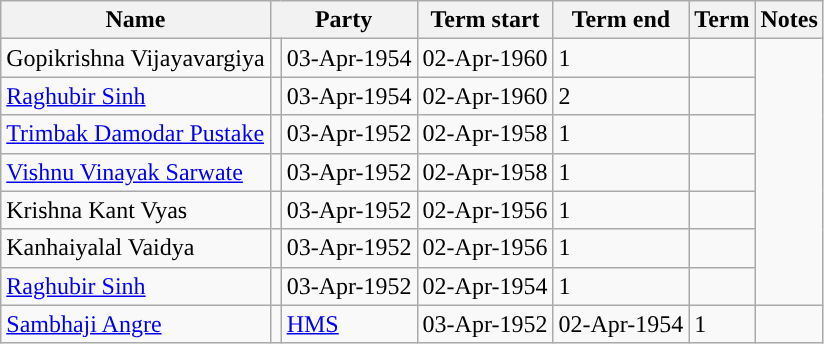<table class="wikitable sortable">
<tr>
<th>Name</th>
<th colspan="2">Party</th>
<th>Term start</th>
<th>Term end</th>
<th>Term</th>
<th>Notes</th>
</tr>
<tr>
<td>Gopikrishna Vijayavargiya</td>
<td></td>
<td>03-Apr-1954</td>
<td>02-Apr-1960</td>
<td>1</td>
<td></td>
</tr>
<tr>
<td><a href='#'>Raghubir Sinh</a></td>
<td></td>
<td>03-Apr-1954</td>
<td>02-Apr-1960</td>
<td>2</td>
<td></td>
</tr>
<tr>
<td><a href='#'>Trimbak Damodar Pustake</a></td>
<td></td>
<td>03-Apr-1952</td>
<td>02-Apr-1958</td>
<td>1</td>
<td></td>
</tr>
<tr>
<td><a href='#'>Vishnu Vinayak Sarwate</a></td>
<td></td>
<td>03-Apr-1952</td>
<td>02-Apr-1958</td>
<td>1</td>
<td></td>
</tr>
<tr>
<td>Krishna Kant Vyas</td>
<td></td>
<td>03-Apr-1952</td>
<td>02-Apr-1956</td>
<td>1</td>
<td></td>
</tr>
<tr>
<td>Kanhaiyalal Vaidya</td>
<td></td>
<td>03-Apr-1952</td>
<td>02-Apr-1956</td>
<td>1</td>
<td></td>
</tr>
<tr>
<td><a href='#'>Raghubir Sinh</a></td>
<td></td>
<td>03-Apr-1952</td>
<td>02-Apr-1954</td>
<td>1</td>
<td></td>
</tr>
<tr>
<td><a href='#'>Sambhaji Angre</a></td>
<td style="background-color: "></td>
<td><a href='#'>HMS</a></td>
<td>03-Apr-1952</td>
<td>02-Apr-1954</td>
<td>1</td>
<td></td>
</tr>
</table>
